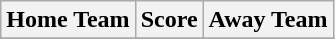<table class="wikitable" style="text-align: center">
<tr>
<th>Home Team</th>
<th>Score</th>
<th>Away Team</th>
</tr>
<tr>
</tr>
</table>
